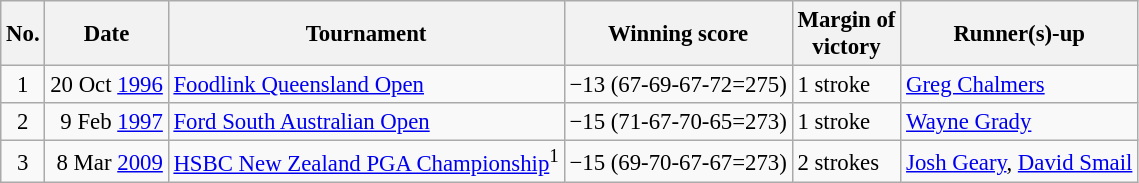<table class="wikitable" style="font-size:95%;">
<tr>
<th>No.</th>
<th>Date</th>
<th>Tournament</th>
<th>Winning score</th>
<th>Margin of<br>victory</th>
<th>Runner(s)-up</th>
</tr>
<tr>
<td align=center>1</td>
<td align=right>20 Oct <a href='#'>1996</a></td>
<td><a href='#'>Foodlink Queensland Open</a></td>
<td>−13 (67-69-67-72=275)</td>
<td>1 stroke</td>
<td> <a href='#'>Greg Chalmers</a></td>
</tr>
<tr>
<td align=center>2</td>
<td align=right>9 Feb <a href='#'>1997</a></td>
<td><a href='#'>Ford South Australian Open</a></td>
<td>−15 (71-67-70-65=273)</td>
<td>1 stroke</td>
<td> <a href='#'>Wayne Grady</a></td>
</tr>
<tr>
<td align=center>3</td>
<td align=right>8 Mar <a href='#'>2009</a></td>
<td><a href='#'>HSBC New Zealand PGA Championship</a><sup>1</sup></td>
<td>−15 (69-70-67-67=273)</td>
<td>2 strokes</td>
<td> <a href='#'>Josh Geary</a>,  <a href='#'>David Smail</a></td>
</tr>
</table>
